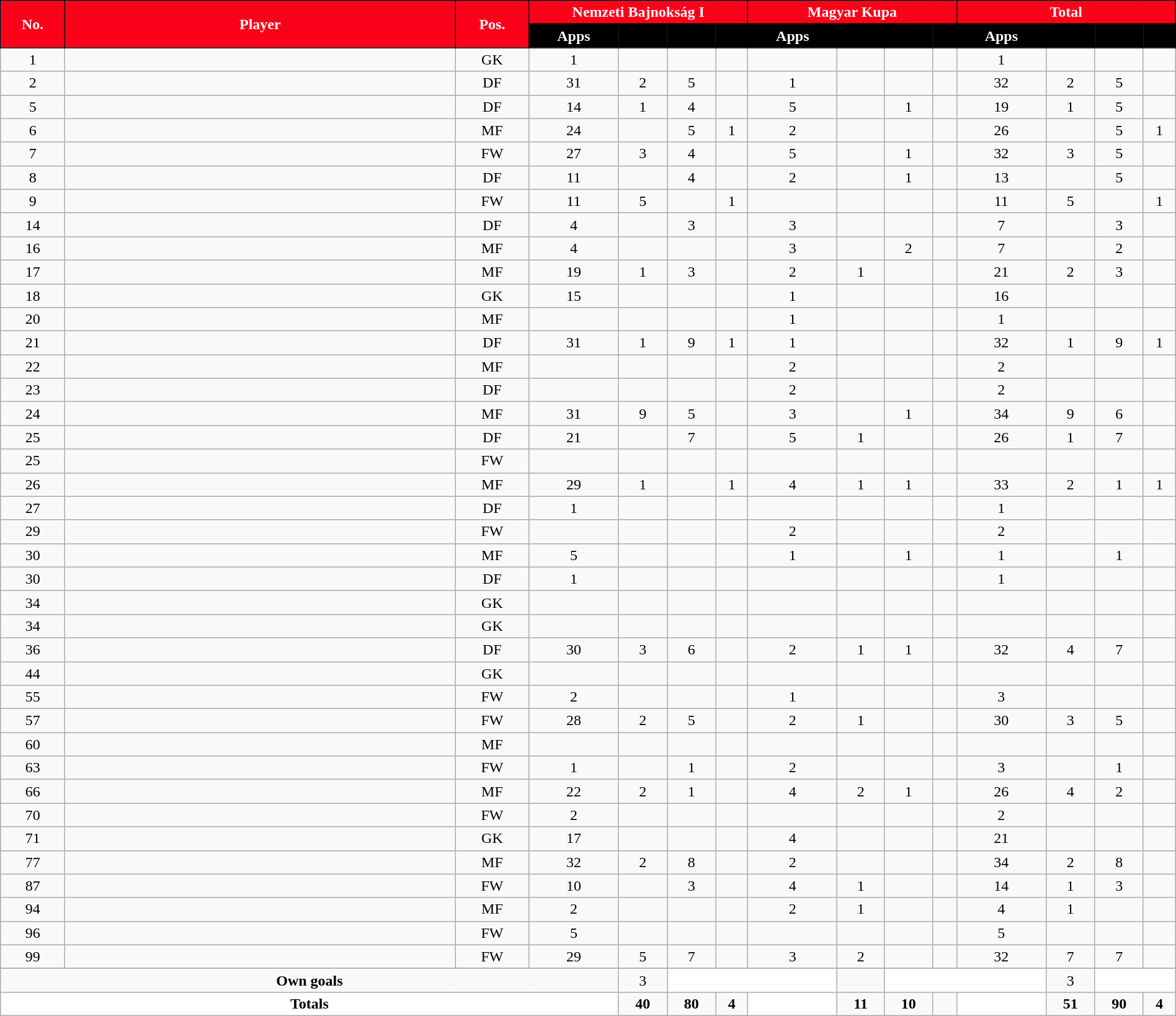<table class="wikitable sortable alternance" style="text-align:center;width:100%">
<tr>
<th rowspan="2" style="background-color:#fb0019;color:white;border:1px solid black;width:5px">No.</th>
<th rowspan="2" style="background-color:#fb0019;color:white;border:1px solid black;width:180px">Player</th>
<th rowspan="2" style="background-color:#fb0019;color:white;border:1px solid black;width:5px">Pos.</th>
<th colspan="4" style="background:#fb0019;color:white;border:1px solid black">Nemzeti Bajnokság I</th>
<th colspan="4" style="background:#fb0019;color:white;border:1px solid black">Magyar Kupa</th>
<th colspan="4" style="background:#fb0019;color:white;border:1px solid black">Total</th>
</tr>
<tr style="text-align:center">
<th width="4" style="background-color:black;color:white;border:1px solid black">Apps</th>
<th width="4" style="background-color:black;border:1px solid black"></th>
<th width="4" style="background-color:black;border:1px solid black"></th>
<th width="4" style="background-color:black;color:white;border:1px solid black"></th>
<th width="4" style="background-color:black;color:white;border:1px solid black">Apps</th>
<th width="4" style="background-color:black;border:1px solid black"></th>
<th width="4" style="background-color:black;border:1px solid black"></th>
<th width="4" style="background-color:black;color:white;border:1px solid black"></th>
<th width="4" style="background-color:black;color:white;border:1px solid black">Apps</th>
<th width="4" style="background-color:black;border:1px solid black"></th>
<th width="4" style="background-color:black;border:1px solid black"></th>
<th width="4" style="background-color:black;color:white;border:1px solid black"></th>
</tr>
<tr>
<td>1</td>
<td> </td>
<td>GK</td>
<td>1</td>
<td></td>
<td></td>
<td></td>
<td></td>
<td></td>
<td></td>
<td></td>
<td>1</td>
<td></td>
<td></td>
<td></td>
</tr>
<tr>
<td>2</td>
<td> </td>
<td>DF</td>
<td>31</td>
<td>2</td>
<td>5</td>
<td></td>
<td>1</td>
<td></td>
<td></td>
<td></td>
<td>32</td>
<td>2</td>
<td>5</td>
<td></td>
</tr>
<tr>
<td>5</td>
<td> </td>
<td>DF</td>
<td>14</td>
<td>1</td>
<td>4</td>
<td></td>
<td>5</td>
<td></td>
<td>1</td>
<td></td>
<td>19</td>
<td>1</td>
<td>5</td>
<td></td>
</tr>
<tr>
<td>6</td>
<td> </td>
<td>MF</td>
<td>24</td>
<td></td>
<td>5</td>
<td>1</td>
<td>2</td>
<td></td>
<td></td>
<td></td>
<td>26</td>
<td></td>
<td>5</td>
<td>1</td>
</tr>
<tr>
<td>7</td>
<td> </td>
<td>FW</td>
<td>27</td>
<td>3</td>
<td>4</td>
<td></td>
<td>5</td>
<td></td>
<td>1</td>
<td></td>
<td>32</td>
<td>3</td>
<td>5</td>
<td></td>
</tr>
<tr>
<td>8</td>
<td> </td>
<td>DF</td>
<td>11</td>
<td></td>
<td>4</td>
<td></td>
<td>2</td>
<td></td>
<td>1</td>
<td></td>
<td>13</td>
<td></td>
<td>5</td>
<td></td>
</tr>
<tr>
<td>9</td>
<td> </td>
<td>FW</td>
<td>11</td>
<td>5</td>
<td></td>
<td>1</td>
<td></td>
<td></td>
<td></td>
<td></td>
<td>11</td>
<td>5</td>
<td></td>
<td>1</td>
</tr>
<tr>
<td>14</td>
<td> </td>
<td>DF</td>
<td>4</td>
<td></td>
<td>3</td>
<td></td>
<td>3</td>
<td></td>
<td></td>
<td></td>
<td>7</td>
<td></td>
<td>3</td>
<td></td>
</tr>
<tr>
<td>16</td>
<td> </td>
<td>MF</td>
<td>4</td>
<td></td>
<td></td>
<td></td>
<td>3</td>
<td></td>
<td>2</td>
<td></td>
<td>7</td>
<td></td>
<td>2</td>
<td></td>
</tr>
<tr>
<td>17</td>
<td> </td>
<td>MF</td>
<td>19</td>
<td>1</td>
<td>3</td>
<td></td>
<td>2</td>
<td>1</td>
<td></td>
<td></td>
<td>21</td>
<td>2</td>
<td>3</td>
<td></td>
</tr>
<tr>
<td>18</td>
<td> </td>
<td>GK</td>
<td>15</td>
<td></td>
<td></td>
<td></td>
<td>1</td>
<td></td>
<td></td>
<td></td>
<td>16</td>
<td></td>
<td></td>
<td></td>
</tr>
<tr>
<td>20</td>
<td> </td>
<td>MF</td>
<td></td>
<td></td>
<td></td>
<td></td>
<td>1</td>
<td></td>
<td></td>
<td></td>
<td>1</td>
<td></td>
<td></td>
<td></td>
</tr>
<tr>
<td>21</td>
<td> </td>
<td>DF</td>
<td>31</td>
<td>1</td>
<td>9</td>
<td>1</td>
<td>1</td>
<td></td>
<td></td>
<td></td>
<td>32</td>
<td>1</td>
<td>9</td>
<td>1</td>
</tr>
<tr>
<td>22</td>
<td> </td>
<td>MF</td>
<td></td>
<td></td>
<td></td>
<td></td>
<td>2</td>
<td></td>
<td></td>
<td></td>
<td>2</td>
<td></td>
<td></td>
<td></td>
</tr>
<tr>
<td>23</td>
<td> </td>
<td>DF</td>
<td></td>
<td></td>
<td></td>
<td></td>
<td>2</td>
<td></td>
<td></td>
<td></td>
<td>2</td>
<td></td>
<td></td>
<td></td>
</tr>
<tr>
<td>24</td>
<td> </td>
<td>MF</td>
<td>31</td>
<td>9</td>
<td>5</td>
<td></td>
<td>3</td>
<td></td>
<td>1</td>
<td></td>
<td>34</td>
<td>9</td>
<td>6</td>
<td></td>
</tr>
<tr>
<td>25</td>
<td> </td>
<td>DF</td>
<td>21</td>
<td></td>
<td>7</td>
<td></td>
<td>5</td>
<td>1</td>
<td></td>
<td></td>
<td>26</td>
<td>1</td>
<td>7</td>
<td></td>
</tr>
<tr>
<td>25</td>
<td> </td>
<td>FW</td>
<td></td>
<td></td>
<td></td>
<td></td>
<td></td>
<td></td>
<td></td>
<td></td>
<td></td>
<td></td>
<td></td>
<td></td>
</tr>
<tr>
<td>26</td>
<td> </td>
<td>MF</td>
<td>29</td>
<td>1</td>
<td></td>
<td>1</td>
<td>4</td>
<td>1</td>
<td>1</td>
<td></td>
<td>33</td>
<td>2</td>
<td>1</td>
<td>1</td>
</tr>
<tr>
<td>27</td>
<td> </td>
<td>DF</td>
<td>1</td>
<td></td>
<td></td>
<td></td>
<td></td>
<td></td>
<td></td>
<td></td>
<td>1</td>
<td></td>
<td></td>
<td></td>
</tr>
<tr>
<td>29</td>
<td> </td>
<td>FW</td>
<td></td>
<td></td>
<td></td>
<td></td>
<td>2</td>
<td></td>
<td></td>
<td></td>
<td>2</td>
<td></td>
<td></td>
<td></td>
</tr>
<tr>
<td>30</td>
<td> </td>
<td>MF</td>
<td>5</td>
<td></td>
<td></td>
<td></td>
<td>1</td>
<td></td>
<td>1</td>
<td></td>
<td>1</td>
<td></td>
<td>1</td>
<td></td>
</tr>
<tr>
<td>30</td>
<td> </td>
<td>DF</td>
<td>1</td>
<td></td>
<td></td>
<td></td>
<td></td>
<td></td>
<td></td>
<td></td>
<td>1</td>
<td></td>
<td></td>
<td></td>
</tr>
<tr>
<td>34</td>
<td> </td>
<td>GK</td>
<td></td>
<td></td>
<td></td>
<td></td>
<td></td>
<td></td>
<td></td>
<td></td>
<td></td>
<td></td>
<td></td>
<td></td>
</tr>
<tr>
<td>34</td>
<td> </td>
<td>GK</td>
<td></td>
<td></td>
<td></td>
<td></td>
<td></td>
<td></td>
<td></td>
<td></td>
<td></td>
<td></td>
<td></td>
<td></td>
</tr>
<tr>
<td>36</td>
<td> </td>
<td>DF</td>
<td>30</td>
<td>3</td>
<td>6</td>
<td></td>
<td>2</td>
<td>1</td>
<td>1</td>
<td></td>
<td>32</td>
<td>4</td>
<td>7</td>
<td></td>
</tr>
<tr>
<td>44</td>
<td> </td>
<td>GK</td>
<td></td>
<td></td>
<td></td>
<td></td>
<td></td>
<td></td>
<td></td>
<td></td>
<td></td>
<td></td>
<td></td>
<td></td>
</tr>
<tr>
<td>55</td>
<td> </td>
<td>FW</td>
<td>2</td>
<td></td>
<td></td>
<td></td>
<td>1</td>
<td></td>
<td></td>
<td></td>
<td>3</td>
<td></td>
<td></td>
<td></td>
</tr>
<tr>
<td>57</td>
<td> </td>
<td>FW</td>
<td>28</td>
<td>2</td>
<td>5</td>
<td></td>
<td>2</td>
<td>1</td>
<td></td>
<td></td>
<td>30</td>
<td>3</td>
<td>5</td>
<td></td>
</tr>
<tr>
<td>60</td>
<td> </td>
<td>MF</td>
<td></td>
<td></td>
<td></td>
<td></td>
<td></td>
<td></td>
<td></td>
<td></td>
<td></td>
<td></td>
<td></td>
<td></td>
</tr>
<tr>
<td>63</td>
<td> </td>
<td>FW</td>
<td>1</td>
<td></td>
<td>1</td>
<td></td>
<td>2</td>
<td></td>
<td></td>
<td></td>
<td>3</td>
<td></td>
<td>1</td>
<td></td>
</tr>
<tr>
<td>66</td>
<td> </td>
<td>MF</td>
<td>22</td>
<td>2</td>
<td>1</td>
<td></td>
<td>4</td>
<td>2</td>
<td>1</td>
<td></td>
<td>26</td>
<td>4</td>
<td>2</td>
<td></td>
</tr>
<tr>
<td>70</td>
<td> </td>
<td>FW</td>
<td>2</td>
<td></td>
<td></td>
<td></td>
<td></td>
<td></td>
<td></td>
<td></td>
<td>2</td>
<td></td>
<td></td>
<td></td>
</tr>
<tr>
<td>71</td>
<td> </td>
<td>GK</td>
<td>17</td>
<td></td>
<td></td>
<td></td>
<td>4</td>
<td></td>
<td></td>
<td></td>
<td>21</td>
<td></td>
<td></td>
<td></td>
</tr>
<tr>
<td>77</td>
<td> </td>
<td>MF</td>
<td>32</td>
<td>2</td>
<td>8</td>
<td></td>
<td>2</td>
<td></td>
<td></td>
<td></td>
<td>34</td>
<td>2</td>
<td>8</td>
<td></td>
</tr>
<tr>
<td>87</td>
<td> </td>
<td>FW</td>
<td>10</td>
<td></td>
<td>3</td>
<td></td>
<td>4</td>
<td>1</td>
<td></td>
<td></td>
<td>14</td>
<td>1</td>
<td>3</td>
<td></td>
</tr>
<tr>
<td>94</td>
<td> </td>
<td>MF</td>
<td>2</td>
<td></td>
<td></td>
<td></td>
<td>2</td>
<td>1</td>
<td></td>
<td></td>
<td>4</td>
<td>1</td>
<td></td>
<td></td>
</tr>
<tr>
<td>96</td>
<td> </td>
<td>FW</td>
<td>5</td>
<td></td>
<td></td>
<td></td>
<td></td>
<td></td>
<td></td>
<td></td>
<td>5</td>
<td></td>
<td></td>
<td></td>
</tr>
<tr>
<td>99</td>
<td> </td>
<td>FW</td>
<td>29</td>
<td>5</td>
<td>7</td>
<td></td>
<td>3</td>
<td>2</td>
<td></td>
<td></td>
<td>32</td>
<td>7</td>
<td>7</td>
<td></td>
</tr>
<tr>
</tr>
<tr class="sortbottom">
<td colspan="4"><strong>Own goals</strong></td>
<td>3</td>
<td colspan="3" style="background:white;text-align:center"></td>
<td></td>
<td colspan="3" style="background:white;text-align:center"></td>
<td>3</td>
<td colspan="2" style="background:white;text-align:center"></td>
</tr>
<tr class="sortbottom">
<td colspan="4" style="background:white;text-align:center"><strong>Totals</strong></td>
<td><strong>40</strong></td>
<td><strong>80</strong></td>
<td><strong>4</strong></td>
<td rowspan="3" style="background:white;text-align:center"></td>
<td><strong>11</strong></td>
<td><strong>10</strong></td>
<td></td>
<td rowspan="3" style="background:white;text-align:center"></td>
<td><strong>51</strong></td>
<td><strong>90</strong></td>
<td><strong>4</strong></td>
</tr>
</table>
